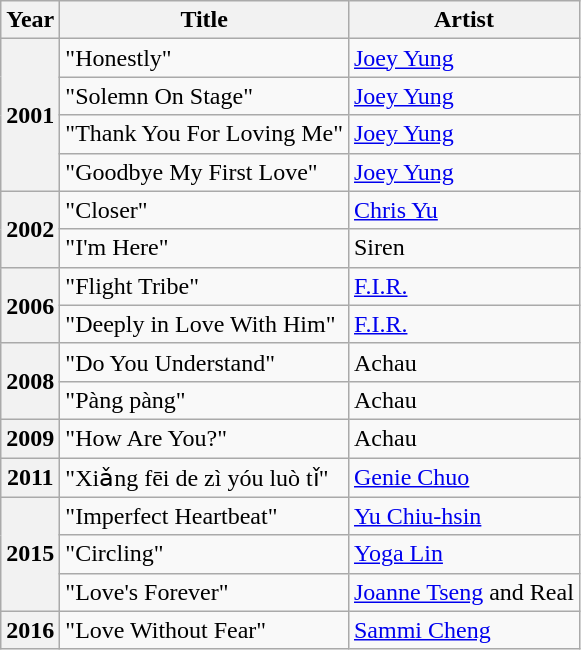<table class="wikitable plainrowheaders sortable"  style=font-size:100%>
<tr>
<th scope="col">Year</th>
<th scope="col">Title</th>
<th scope="col">Artist</th>
</tr>
<tr>
<th scope=row rowspan="4">2001</th>
<td>"Honestly"</td>
<td><a href='#'>Joey Yung</a></td>
</tr>
<tr>
<td>"Solemn On Stage"</td>
<td><a href='#'>Joey Yung</a></td>
</tr>
<tr>
<td>"Thank You For Loving Me"</td>
<td><a href='#'>Joey Yung</a></td>
</tr>
<tr>
<td>"Goodbye My First Love"</td>
<td><a href='#'>Joey Yung</a></td>
</tr>
<tr>
<th scope=row rowspan="2">2002</th>
<td>"Closer"</td>
<td><a href='#'>Chris Yu</a></td>
</tr>
<tr>
<td>"I'm Here"</td>
<td>Siren</td>
</tr>
<tr>
<th scope=row rowspan="2">2006</th>
<td>"Flight Tribe"</td>
<td><a href='#'>F.I.R.</a></td>
</tr>
<tr>
<td>"Deeply in Love With Him"</td>
<td><a href='#'>F.I.R.</a></td>
</tr>
<tr>
<th scope=row rowspan="2">2008</th>
<td>"Do You Understand"</td>
<td>Achau</td>
</tr>
<tr>
<td>"Pàng pàng"</td>
<td>Achau</td>
</tr>
<tr>
<th scope=row>2009</th>
<td>"How Are You?"</td>
<td>Achau</td>
</tr>
<tr>
<th scope=row>2011</th>
<td>"Xiǎng fēi de zì yóu luò tǐ"</td>
<td><a href='#'>Genie Chuo</a></td>
</tr>
<tr>
<th scope=row rowspan="3">2015</th>
<td>"Imperfect Heartbeat"</td>
<td><a href='#'>Yu Chiu-hsin</a></td>
</tr>
<tr>
<td>"Circling"</td>
<td><a href='#'>Yoga Lin</a></td>
</tr>
<tr>
<td>"Love's Forever"</td>
<td><a href='#'>Joanne Tseng</a> and Real</td>
</tr>
<tr>
<th scope=row>2016</th>
<td>"Love Without Fear"</td>
<td><a href='#'>Sammi Cheng</a></td>
</tr>
</table>
